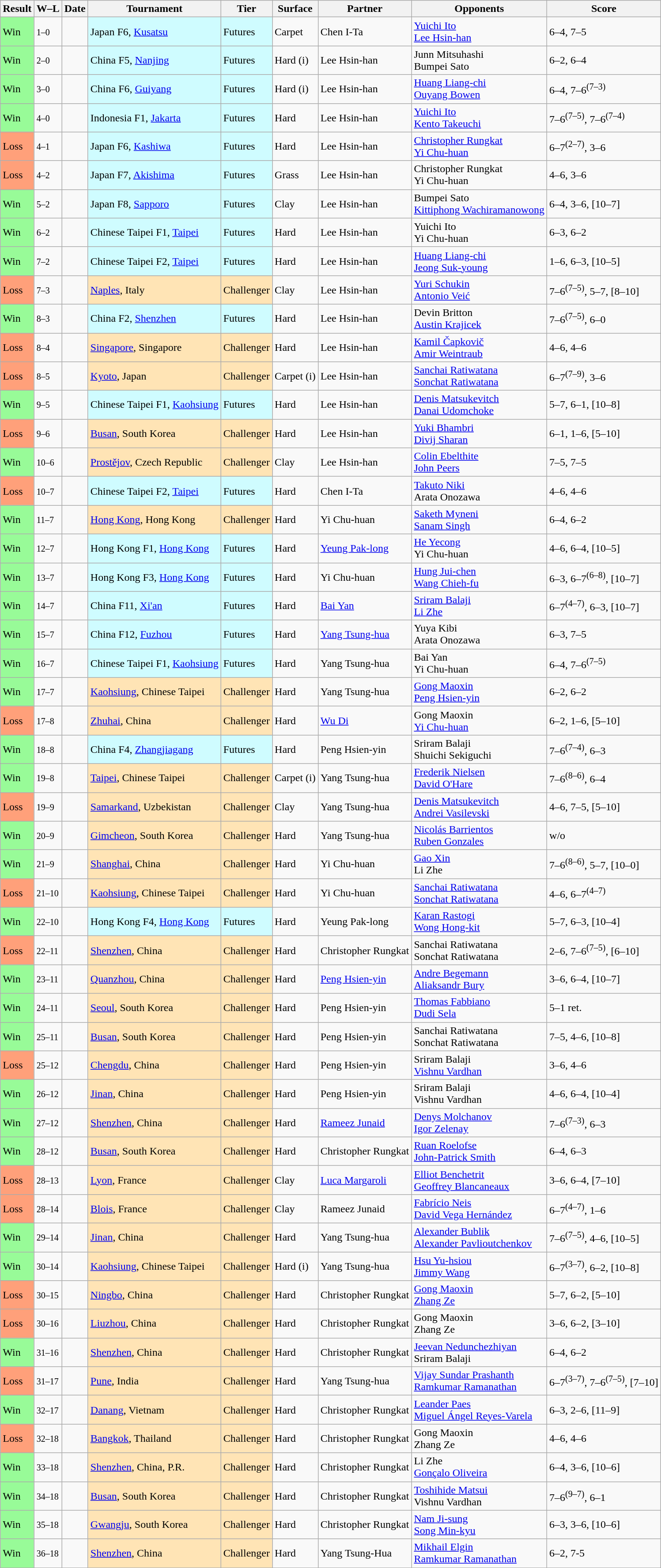<table class="sortable wikitable">
<tr>
<th>Result</th>
<th class="unsortable">W–L</th>
<th>Date</th>
<th>Tournament</th>
<th>Tier</th>
<th>Surface</th>
<th>Partner</th>
<th>Opponents</th>
<th class="unsortable">Score</th>
</tr>
<tr>
<td bgcolor=98FB98>Win</td>
<td><small>1–0</small></td>
<td></td>
<td style="background:#cffcff;">Japan F6, <a href='#'>Kusatsu</a></td>
<td style="background:#cffcff;">Futures</td>
<td>Carpet</td>
<td> Chen I-Ta</td>
<td> <a href='#'>Yuichi Ito</a><br> <a href='#'>Lee Hsin-han</a></td>
<td>6–4, 7–5</td>
</tr>
<tr>
<td bgcolor=98FB98>Win</td>
<td><small>2–0</small></td>
<td></td>
<td style="background:#cffcff;">China F5, <a href='#'>Nanjing</a></td>
<td style="background:#cffcff;">Futures</td>
<td>Hard (i)</td>
<td> Lee Hsin-han</td>
<td> Junn Mitsuhashi<br> Bumpei Sato</td>
<td>6–2, 6–4</td>
</tr>
<tr>
<td bgcolor=98FB98>Win</td>
<td><small>3–0</small></td>
<td></td>
<td style="background:#cffcff;">China F6, <a href='#'>Guiyang</a></td>
<td style="background:#cffcff;">Futures</td>
<td>Hard (i)</td>
<td> Lee Hsin-han</td>
<td> <a href='#'>Huang Liang-chi</a><br> <a href='#'>Ouyang Bowen</a></td>
<td>6–4, 7–6<sup>(7–3)</sup></td>
</tr>
<tr>
<td bgcolor=98FB98>Win</td>
<td><small>4–0</small></td>
<td></td>
<td style="background:#cffcff;">Indonesia F1, <a href='#'>Jakarta</a></td>
<td style="background:#cffcff;">Futures</td>
<td>Hard</td>
<td> Lee Hsin-han</td>
<td> <a href='#'>Yuichi Ito</a><br> <a href='#'>Kento Takeuchi</a></td>
<td>7–6<sup>(7–5)</sup>, 7–6<sup>(7–4)</sup></td>
</tr>
<tr>
<td bgcolor=FFA07A>Loss</td>
<td><small>4–1</small></td>
<td></td>
<td style="background:#cffcff;">Japan F6, <a href='#'>Kashiwa</a></td>
<td style="background:#cffcff;">Futures</td>
<td>Hard</td>
<td> Lee Hsin-han</td>
<td> <a href='#'>Christopher Rungkat</a><br> <a href='#'>Yi Chu-huan</a></td>
<td>6–7<sup>(2–7)</sup>, 3–6</td>
</tr>
<tr>
<td bgcolor=FFA07A>Loss</td>
<td><small>4–2</small></td>
<td></td>
<td style="background:#cffcff;">Japan F7, <a href='#'>Akishima</a></td>
<td style="background:#cffcff;">Futures</td>
<td>Grass</td>
<td> Lee Hsin-han</td>
<td> Christopher Rungkat<br> Yi Chu-huan</td>
<td>4–6, 3–6</td>
</tr>
<tr>
<td bgcolor=98FB98>Win</td>
<td><small>5–2</small></td>
<td></td>
<td style="background:#cffcff;">Japan F8, <a href='#'>Sapporo</a></td>
<td style="background:#cffcff;">Futures</td>
<td>Clay</td>
<td> Lee Hsin-han</td>
<td> Bumpei Sato<br> <a href='#'>Kittiphong Wachiramanowong</a></td>
<td>6–4, 3–6, [10–7]</td>
</tr>
<tr>
<td bgcolor=98FB98>Win</td>
<td><small>6–2</small></td>
<td></td>
<td style="background:#cffcff;">Chinese Taipei F1, <a href='#'>Taipei</a></td>
<td style="background:#cffcff;">Futures</td>
<td>Hard</td>
<td> Lee Hsin-han</td>
<td> Yuichi Ito<br> Yi Chu-huan</td>
<td>6–3, 6–2</td>
</tr>
<tr>
<td bgcolor=98FB98>Win</td>
<td><small>7–2</small></td>
<td></td>
<td style="background:#cffcff;">Chinese Taipei F2, <a href='#'>Taipei</a></td>
<td style="background:#cffcff;">Futures</td>
<td>Hard</td>
<td> Lee Hsin-han</td>
<td> <a href='#'>Huang Liang-chi</a><br> <a href='#'>Jeong Suk-young</a></td>
<td>1–6, 6–3, [10–5]</td>
</tr>
<tr>
<td bgcolor=FFA07A>Loss</td>
<td><small>7–3</small></td>
<td><a href='#'></a></td>
<td style="background:moccasin;"><a href='#'>Naples</a>, Italy</td>
<td style="background:moccasin;">Challenger</td>
<td>Clay</td>
<td> Lee Hsin-han</td>
<td> <a href='#'>Yuri Schukin</a><br> <a href='#'>Antonio Veić</a></td>
<td>7–6<sup>(7–5)</sup>, 5–7, [8–10]</td>
</tr>
<tr>
<td bgcolor=98FB98>Win</td>
<td><small>8–3</small></td>
<td></td>
<td style="background:#cffcff;">China F2, <a href='#'>Shenzhen</a></td>
<td style="background:#cffcff;">Futures</td>
<td>Hard</td>
<td> Lee Hsin-han</td>
<td> Devin Britton<br> <a href='#'>Austin Krajicek</a></td>
<td>7–6<sup>(7–5)</sup>, 6–0</td>
</tr>
<tr>
<td bgcolor=FFA07A>Loss</td>
<td><small>8–4</small></td>
<td><a href='#'></a></td>
<td style="background:moccasin;"><a href='#'>Singapore</a>, Singapore</td>
<td style="background:moccasin;">Challenger</td>
<td>Hard</td>
<td> Lee Hsin-han</td>
<td> <a href='#'>Kamil Čapkovič</a><br> <a href='#'>Amir Weintraub</a></td>
<td>4–6, 4–6</td>
</tr>
<tr>
<td bgcolor=FFA07A>Loss</td>
<td><small>8–5</small></td>
<td><a href='#'></a></td>
<td style="background:moccasin;"><a href='#'>Kyoto</a>, Japan</td>
<td style="background:moccasin;">Challenger</td>
<td>Carpet (i)</td>
<td> Lee Hsin-han</td>
<td> <a href='#'>Sanchai Ratiwatana</a><br> <a href='#'>Sonchat Ratiwatana</a></td>
<td>6–7<sup>(7–9)</sup>, 3–6</td>
</tr>
<tr>
<td bgcolor=98FB98>Win</td>
<td><small>9–5</small></td>
<td></td>
<td style="background:#cffcff;">Chinese Taipei F1, <a href='#'>Kaohsiung</a></td>
<td style="background:#cffcff;">Futures</td>
<td>Hard</td>
<td> Lee Hsin-han</td>
<td> <a href='#'>Denis Matsukevitch</a><br> <a href='#'>Danai Udomchoke</a></td>
<td>5–7, 6–1, [10–8]</td>
</tr>
<tr>
<td bgcolor=FFA07A>Loss</td>
<td><small>9–6</small></td>
<td><a href='#'></a></td>
<td style="background:moccasin;"><a href='#'>Busan</a>, South Korea</td>
<td style="background:moccasin;">Challenger</td>
<td>Hard</td>
<td> Lee Hsin-han</td>
<td> <a href='#'>Yuki Bhambri</a><br> <a href='#'>Divij Sharan</a></td>
<td>6–1, 1–6, [5–10]</td>
</tr>
<tr>
<td bgcolor=98fb98>Win</td>
<td><small>10–6</small></td>
<td><a href='#'></a></td>
<td style="background:moccasin;"><a href='#'>Prostějov</a>, Czech Republic</td>
<td style="background:moccasin;">Challenger</td>
<td>Clay</td>
<td> Lee Hsin-han</td>
<td> <a href='#'>Colin Ebelthite</a><br> <a href='#'>John Peers</a></td>
<td>7–5, 7–5</td>
</tr>
<tr>
<td bgcolor=FFA07A>Loss</td>
<td><small>10–7</small></td>
<td></td>
<td style="background:#cffcff;">Chinese Taipei F2, <a href='#'>Taipei</a></td>
<td style="background:#cffcff;">Futures</td>
<td>Hard</td>
<td> Chen I-Ta</td>
<td> <a href='#'>Takuto Niki</a><br> Arata Onozawa</td>
<td>4–6, 4–6</td>
</tr>
<tr>
<td bgcolor=98fb98>Win</td>
<td><small>11–7</small></td>
<td><a href='#'></a></td>
<td style="background:moccasin;"><a href='#'>Hong Kong</a>, Hong Kong</td>
<td style="background:moccasin;">Challenger</td>
<td>Hard</td>
<td> Yi Chu-huan</td>
<td> <a href='#'>Saketh Myneni</a><br> <a href='#'>Sanam Singh</a></td>
<td>6–4, 6–2</td>
</tr>
<tr>
<td bgcolor=98fb98>Win</td>
<td><small>12–7</small></td>
<td></td>
<td style="background:#cffcff;">Hong Kong F1, <a href='#'>Hong Kong</a></td>
<td style="background:#cffcff;">Futures</td>
<td>Hard</td>
<td> <a href='#'>Yeung Pak-long</a></td>
<td> <a href='#'>He Yecong</a><br> Yi Chu-huan</td>
<td>4–6, 6–4, [10–5]</td>
</tr>
<tr>
<td bgcolor=98fb98>Win</td>
<td><small>13–7</small></td>
<td></td>
<td style="background:#cffcff;">Hong Kong F3, <a href='#'>Hong Kong</a></td>
<td style="background:#cffcff;">Futures</td>
<td>Hard</td>
<td> Yi Chu-huan</td>
<td> <a href='#'>Hung Jui-chen</a><br> <a href='#'>Wang Chieh-fu</a></td>
<td>6–3, 6–7<sup>(6–8)</sup>, [10–7]</td>
</tr>
<tr>
<td bgcolor=98fb98>Win</td>
<td><small>14–7</small></td>
<td></td>
<td style="background:#cffcff;">China F11, <a href='#'>Xi'an</a></td>
<td style="background:#cffcff;">Futures</td>
<td>Hard</td>
<td> <a href='#'>Bai Yan</a></td>
<td> <a href='#'>Sriram Balaji</a><br> <a href='#'>Li Zhe</a></td>
<td>6–7<sup>(4–7)</sup>, 6–3, [10–7]</td>
</tr>
<tr>
<td bgcolor=98fb98>Win</td>
<td><small>15–7</small></td>
<td></td>
<td style="background:#cffcff;">China F12, <a href='#'>Fuzhou</a></td>
<td style="background:#cffcff;">Futures</td>
<td>Hard</td>
<td> <a href='#'>Yang Tsung-hua</a></td>
<td> Yuya Kibi<br> Arata Onozawa</td>
<td>6–3, 7–5</td>
</tr>
<tr>
<td bgcolor=98fb98>Win</td>
<td><small>16–7</small></td>
<td></td>
<td style="background:#cffcff;">Chinese Taipei F1, <a href='#'>Kaohsiung</a></td>
<td style="background:#cffcff;">Futures</td>
<td>Hard</td>
<td> Yang Tsung-hua</td>
<td> Bai Yan<br> Yi Chu-huan</td>
<td>6–4, 7–6<sup>(7–5)</sup></td>
</tr>
<tr>
<td bgcolor=98fb98>Win</td>
<td><small>17–7</small></td>
<td><a href='#'></a></td>
<td style="background:moccasin;"><a href='#'>Kaohsiung</a>, Chinese Taipei</td>
<td style="background:moccasin;">Challenger</td>
<td>Hard</td>
<td> Yang Tsung-hua</td>
<td> <a href='#'>Gong Maoxin</a><br> <a href='#'>Peng Hsien-yin</a></td>
<td>6–2, 6–2</td>
</tr>
<tr>
<td bgcolor=FFA07A>Loss</td>
<td><small>17–8</small></td>
<td><a href='#'></a></td>
<td style="background:moccasin;"><a href='#'>Zhuhai</a>, China</td>
<td style="background:moccasin;">Challenger</td>
<td>Hard</td>
<td> <a href='#'>Wu Di</a></td>
<td> Gong Maoxin<br> <a href='#'>Yi Chu-huan</a></td>
<td>6–2, 1–6, [5–10]</td>
</tr>
<tr>
<td bgcolor=98fb98>Win</td>
<td><small>18–8</small></td>
<td></td>
<td style="background:#cffcff;">China F4, <a href='#'>Zhangjiagang</a></td>
<td style="background:#cffcff;">Futures</td>
<td>Hard</td>
<td> Peng Hsien-yin</td>
<td> Sriram Balaji<br> Shuichi Sekiguchi</td>
<td>7–6<sup>(7–4)</sup>, 6–3</td>
</tr>
<tr>
<td bgcolor=98fb98>Win</td>
<td><small>19–8</small></td>
<td><a href='#'></a></td>
<td style="background:moccasin;"><a href='#'>Taipei</a>, Chinese Taipei</td>
<td style="background:moccasin;">Challenger</td>
<td>Carpet (i)</td>
<td> Yang Tsung-hua</td>
<td> <a href='#'>Frederik Nielsen</a><br> <a href='#'>David O'Hare</a></td>
<td>7–6<sup>(8–6)</sup>, 6–4</td>
</tr>
<tr>
<td bgcolor=FFA07A>Loss</td>
<td><small>19–9</small></td>
<td><a href='#'></a></td>
<td style="background:moccasin;"><a href='#'>Samarkand</a>, Uzbekistan</td>
<td style="background:moccasin;">Challenger</td>
<td>Clay</td>
<td> Yang Tsung-hua</td>
<td> <a href='#'>Denis Matsukevitch</a><br> <a href='#'>Andrei Vasilevski</a></td>
<td>4–6, 7–5, [5–10]</td>
</tr>
<tr>
<td bgcolor=98fb98>Win</td>
<td><small>20–9</small></td>
<td><a href='#'></a></td>
<td style="background:moccasin;"><a href='#'>Gimcheon</a>, South Korea</td>
<td style="background:moccasin;">Challenger</td>
<td>Hard</td>
<td> Yang Tsung-hua</td>
<td> <a href='#'>Nicolás Barrientos</a><br> <a href='#'>Ruben Gonzales</a></td>
<td>w/o</td>
</tr>
<tr>
<td bgcolor=98fb98>Win</td>
<td><small>21–9</small></td>
<td><a href='#'></a></td>
<td style="background:moccasin;"><a href='#'>Shanghai</a>, China</td>
<td style="background:moccasin;">Challenger</td>
<td>Hard</td>
<td> Yi Chu-huan</td>
<td> <a href='#'>Gao Xin</a><br> Li Zhe</td>
<td>7–6<sup>(8–6)</sup>, 5–7, [10–0]</td>
</tr>
<tr>
<td bgcolor=FFA07A>Loss</td>
<td><small>21–10</small></td>
<td><a href='#'></a></td>
<td style="background:moccasin;"><a href='#'>Kaohsiung</a>, Chinese Taipei</td>
<td style="background:moccasin;">Challenger</td>
<td>Hard</td>
<td> Yi Chu-huan</td>
<td> <a href='#'>Sanchai Ratiwatana</a> <br>  <a href='#'>Sonchat Ratiwatana</a></td>
<td>4–6, 6–7<sup>(4–7)</sup></td>
</tr>
<tr>
<td bgcolor=98fb98>Win</td>
<td><small>22–10</small></td>
<td></td>
<td style="background:#cffcff;">Hong Kong F4, <a href='#'>Hong Kong</a></td>
<td style="background:#cffcff;">Futures</td>
<td>Hard</td>
<td> Yeung Pak-long</td>
<td> <a href='#'>Karan Rastogi</a><br> <a href='#'>Wong Hong-kit</a></td>
<td>5–7, 6–3, [10–4]</td>
</tr>
<tr>
<td bgcolor=FFA07A>Loss</td>
<td><small>22–11</small></td>
<td><a href='#'></a></td>
<td style="background:moccasin;"><a href='#'>Shenzhen</a>, China</td>
<td style="background:moccasin;">Challenger</td>
<td>Hard</td>
<td> Christopher Rungkat</td>
<td> Sanchai Ratiwatana<br> Sonchat Ratiwatana</td>
<td>2–6, 7–6<sup>(7–5)</sup>, [6–10]</td>
</tr>
<tr>
<td bgcolor=98fb98>Win</td>
<td><small>23–11</small></td>
<td><a href='#'></a></td>
<td style="background:moccasin;"><a href='#'>Quanzhou</a>, China</td>
<td style="background:moccasin;">Challenger</td>
<td>Hard</td>
<td> <a href='#'>Peng Hsien-yin</a></td>
<td> <a href='#'>Andre Begemann</a><br> <a href='#'>Aliaksandr Bury</a></td>
<td>3–6, 6–4, [10–7]</td>
</tr>
<tr>
<td bgcolor=98fb98>Win</td>
<td><small>24–11</small></td>
<td><a href='#'></a></td>
<td style="background:moccasin;"><a href='#'>Seoul</a>, South Korea</td>
<td style="background:moccasin;">Challenger</td>
<td>Hard</td>
<td> Peng Hsien-yin</td>
<td> <a href='#'>Thomas Fabbiano</a><br> <a href='#'>Dudi Sela</a></td>
<td>5–1 ret.</td>
</tr>
<tr>
<td bgcolor=98fb98>Win</td>
<td><small>25–11</small></td>
<td><a href='#'></a></td>
<td style="background:moccasin;"><a href='#'>Busan</a>, South Korea</td>
<td style="background:moccasin;">Challenger</td>
<td>Hard</td>
<td> Peng Hsien-yin</td>
<td> Sanchai Ratiwatana<br> Sonchat Ratiwatana</td>
<td>7–5, 4–6, [10–8]</td>
</tr>
<tr>
<td bgcolor=FFA07A>Loss</td>
<td><small>25–12</small></td>
<td><a href='#'></a></td>
<td style="background:moccasin;"><a href='#'>Chengdu</a>, China</td>
<td style="background:moccasin;">Challenger</td>
<td>Hard</td>
<td> Peng Hsien-yin</td>
<td> Sriram Balaji<br> <a href='#'>Vishnu Vardhan</a></td>
<td>3–6, 4–6</td>
</tr>
<tr>
<td bgcolor=98fb98>Win</td>
<td><small>26–12</small></td>
<td><a href='#'></a></td>
<td style="background:moccasin;"><a href='#'>Jinan</a>, China</td>
<td style="background:moccasin;">Challenger</td>
<td>Hard</td>
<td> Peng Hsien-yin</td>
<td> Sriram Balaji<br> Vishnu Vardhan</td>
<td>4–6, 6–4, [10–4]</td>
</tr>
<tr>
<td bgcolor=98fb98>Win</td>
<td><small>27–12</small></td>
<td><a href='#'></a></td>
<td style="background:moccasin;"><a href='#'>Shenzhen</a>, China</td>
<td style="background:moccasin;">Challenger</td>
<td>Hard</td>
<td> <a href='#'>Rameez Junaid</a></td>
<td> <a href='#'>Denys Molchanov</a><br> <a href='#'>Igor Zelenay</a></td>
<td>7–6<sup>(7–3)</sup>, 6–3</td>
</tr>
<tr>
<td bgcolor=98fb98>Win</td>
<td><small>28–12</small></td>
<td><a href='#'></a></td>
<td style="background:moccasin;"><a href='#'>Busan</a>, South Korea</td>
<td style="background:moccasin;">Challenger</td>
<td>Hard</td>
<td> Christopher Rungkat</td>
<td> <a href='#'>Ruan Roelofse</a><br> <a href='#'>John-Patrick Smith</a></td>
<td>6–4, 6–3</td>
</tr>
<tr>
<td bgcolor=FFA07A>Loss</td>
<td><small>28–13</small></td>
<td><a href='#'></a></td>
<td style="background:moccasin;"><a href='#'>Lyon</a>, France</td>
<td style="background:moccasin;">Challenger</td>
<td>Clay</td>
<td> <a href='#'>Luca Margaroli</a></td>
<td> <a href='#'>Elliot Benchetrit</a><br> <a href='#'>Geoffrey Blancaneaux</a></td>
<td>3–6, 6–4, [7–10]</td>
</tr>
<tr>
<td bgcolor=FFA07A>Loss</td>
<td><small>28–14</small></td>
<td><a href='#'></a></td>
<td style="background:moccasin;"><a href='#'>Blois</a>, France</td>
<td style="background:moccasin;">Challenger</td>
<td>Clay</td>
<td> Rameez Junaid</td>
<td> <a href='#'>Fabrício Neis</a><br> <a href='#'>David Vega Hernández</a></td>
<td>6–7<sup>(4–7)</sup>, 1–6</td>
</tr>
<tr>
<td bgcolor=98fb98>Win</td>
<td><small>29–14</small></td>
<td><a href='#'></a></td>
<td style="background:moccasin;"><a href='#'>Jinan</a>, China</td>
<td style="background:moccasin;">Challenger</td>
<td>Hard</td>
<td> Yang Tsung-hua</td>
<td> <a href='#'>Alexander Bublik</a><br> <a href='#'>Alexander Pavlioutchenkov</a></td>
<td>7–6<sup>(7–5)</sup>, 4–6, [10–5]</td>
</tr>
<tr>
<td bgcolor=98fb98>Win</td>
<td><small>30–14</small></td>
<td><a href='#'></a></td>
<td style="background:moccasin;"><a href='#'>Kaohsiung</a>, Chinese Taipei</td>
<td style="background:moccasin;">Challenger</td>
<td>Hard (i)</td>
<td> Yang Tsung-hua</td>
<td> <a href='#'>Hsu Yu-hsiou</a><br> <a href='#'>Jimmy Wang</a></td>
<td>6–7<sup>(3–7)</sup>, 6–2, [10–8]</td>
</tr>
<tr>
<td bgcolor=FFA07A>Loss</td>
<td><small>30–15</small></td>
<td><a href='#'></a></td>
<td style="background:moccasin;"><a href='#'>Ningbo</a>, China</td>
<td style="background:moccasin;">Challenger</td>
<td>Hard</td>
<td> Christopher Rungkat</td>
<td> <a href='#'>Gong Maoxin</a><br> <a href='#'>Zhang Ze</a></td>
<td>5–7, 6–2, [5–10]</td>
</tr>
<tr>
<td bgcolor=FFA07A>Loss</td>
<td><small>30–16</small></td>
<td><a href='#'></a></td>
<td style="background:moccasin;"><a href='#'>Liuzhou</a>, China</td>
<td style="background:moccasin;">Challenger</td>
<td>Hard</td>
<td> Christopher Rungkat</td>
<td> Gong Maoxin<br> Zhang Ze</td>
<td>3–6, 6–2, [3–10]</td>
</tr>
<tr>
<td bgcolor=98fb98>Win</td>
<td><small>31–16</small></td>
<td><a href='#'></a></td>
<td style="background:moccasin;"><a href='#'>Shenzhen</a>, China</td>
<td style="background:moccasin;">Challenger</td>
<td>Hard</td>
<td> Christopher Rungkat</td>
<td> <a href='#'>Jeevan Nedunchezhiyan</a><br> Sriram Balaji</td>
<td>6–4, 6–2</td>
</tr>
<tr>
<td bgcolor=FFA07A>Loss</td>
<td><small>31–17</small></td>
<td><a href='#'></a></td>
<td style="background:moccasin;"><a href='#'>Pune</a>, India</td>
<td style="background:moccasin;">Challenger</td>
<td>Hard</td>
<td> Yang Tsung-hua</td>
<td> <a href='#'>Vijay Sundar Prashanth</a><br> <a href='#'>Ramkumar Ramanathan</a></td>
<td>6–7<sup>(3–7)</sup>, 7–6<sup>(7–5)</sup>, [7–10]</td>
</tr>
<tr>
<td bgcolor=98fb98>Win</td>
<td><small>32–17</small></td>
<td><a href='#'></a></td>
<td style="background:moccasin;"><a href='#'>Danang</a>, Vietnam</td>
<td style="background:moccasin;">Challenger</td>
<td>Hard</td>
<td> Christopher Rungkat</td>
<td> <a href='#'>Leander Paes</a><br> <a href='#'>Miguel Ángel Reyes-Varela</a></td>
<td>6–3, 2–6, [11–9]</td>
</tr>
<tr>
<td bgcolor=FFA07A>Loss</td>
<td><small>32–18</small></td>
<td><a href='#'></a></td>
<td style="background:moccasin;"><a href='#'>Bangkok</a>, Thailand</td>
<td style="background:moccasin;">Challenger</td>
<td>Hard</td>
<td> Christopher Rungkat</td>
<td> Gong Maoxin<br> Zhang Ze</td>
<td>4–6, 4–6</td>
</tr>
<tr>
<td bgcolor=98fb98>Win</td>
<td><small>33–18</small></td>
<td><a href='#'></a></td>
<td style="background:moccasin;"><a href='#'>Shenzhen</a>, China, P.R.</td>
<td style="background:moccasin;">Challenger</td>
<td>Hard</td>
<td> Christopher Rungkat</td>
<td> Li Zhe<br> <a href='#'>Gonçalo Oliveira</a></td>
<td>6–4, 3–6, [10–6]</td>
</tr>
<tr>
<td bgcolor=98FB98>Win</td>
<td><small>34–18</small></td>
<td><a href='#'></a></td>
<td style="background:moccasin;"><a href='#'>Busan</a>, South Korea</td>
<td style="background:moccasin;">Challenger</td>
<td>Hard</td>
<td> Christopher Rungkat</td>
<td> <a href='#'>Toshihide Matsui</a><br> Vishnu Vardhan</td>
<td>7–6<sup>(9–7)</sup>, 6–1</td>
</tr>
<tr>
<td bgcolor=98FB98>Win</td>
<td><small>35–18</small></td>
<td><a href='#'></a></td>
<td style="background:moccasin;"><a href='#'>Gwangju</a>, South Korea</td>
<td style="background:moccasin;">Challenger</td>
<td>Hard</td>
<td> Christopher Rungkat</td>
<td> <a href='#'>Nam Ji-sung</a><br> <a href='#'>Song Min-kyu</a></td>
<td>6–3, 3–6, [10–6]</td>
</tr>
<tr>
<td bgcolor=98FB98>Win</td>
<td><small>36–18</small></td>
<td><a href='#'></a></td>
<td style="background:moccasin;"><a href='#'>Shenzhen</a>, China</td>
<td style="background:moccasin;">Challenger</td>
<td>Hard</td>
<td> Yang Tsung-Hua</td>
<td> <a href='#'>Mikhail Elgin</a><br> <a href='#'>Ramkumar Ramanathan</a></td>
<td>6–2, 7-5</td>
</tr>
</table>
